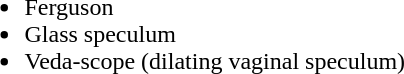<table>
<tr>
<td valign="top"><br><ul><li>Ferguson</li><li>Glass speculum</li><li>Veda-scope (dilating vaginal speculum)</li></ul></td>
</tr>
</table>
